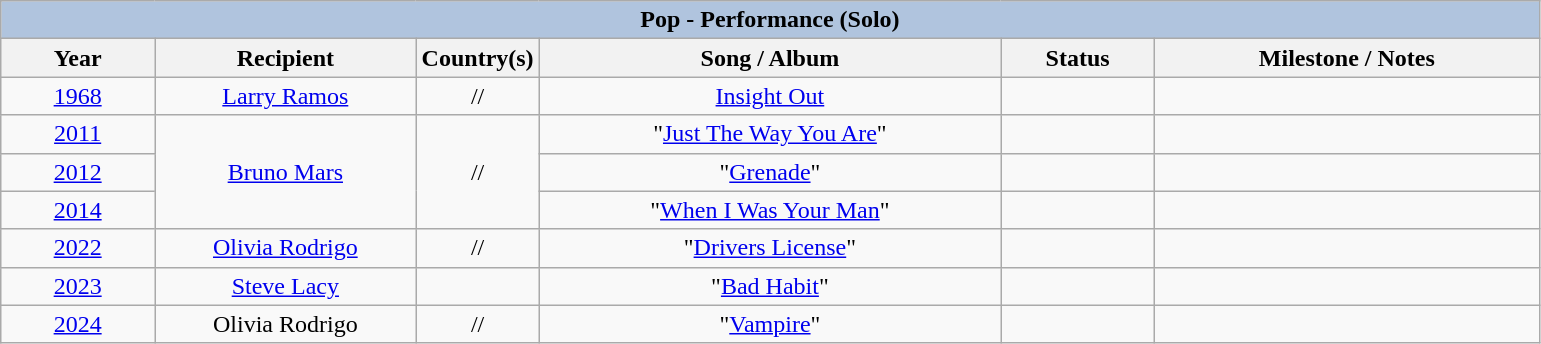<table class="wikitable" style="text-align: center">
<tr>
<th colspan="6" style="background:#B0C4DE;">Pop - Performance (Solo)</th>
</tr>
<tr>
<th width="10%">Year</th>
<th width="17%">Recipient</th>
<th width="8%">Country(s)</th>
<th width="30%">Song / Album</th>
<th width="10%">Status</th>
<th width="25%">Milestone / Notes</th>
</tr>
<tr>
<td><a href='#'>1968</a><br></td>
<td><a href='#'>Larry Ramos</a></td>
<td>//</td>
<td><a href='#'>Insight Out</a></td>
<td></td>
<td></td>
</tr>
<tr>
<td><a href='#'>2011</a><br></td>
<td rowspan="3"><a href='#'>Bruno Mars</a></td>
<td rowspan="3">//</td>
<td>"<a href='#'>Just The Way You Are</a>"</td>
<td></td>
<td></td>
</tr>
<tr>
<td><a href='#'>2012</a><br></td>
<td>"<a href='#'>Grenade</a>"</td>
<td></td>
<td></td>
</tr>
<tr>
<td><a href='#'>2014</a><br></td>
<td>"<a href='#'>When I Was Your Man</a>"</td>
<td></td>
<td></td>
</tr>
<tr>
<td><a href='#'>2022</a><br></td>
<td><a href='#'>Olivia Rodrigo</a></td>
<td>//</td>
<td>"<a href='#'>Drivers License</a>"</td>
<td></td>
<td></td>
</tr>
<tr>
<td><a href='#'>2023</a><br></td>
<td><a href='#'>Steve Lacy</a></td>
<td></td>
<td>"<a href='#'>Bad Habit</a>"</td>
<td></td>
<td></td>
</tr>
<tr>
<td><a href='#'>2024</a><br></td>
<td>Olivia Rodrigo</td>
<td>//</td>
<td>"<a href='#'>Vampire</a>"</td>
<td></td>
<td></td>
</tr>
</table>
